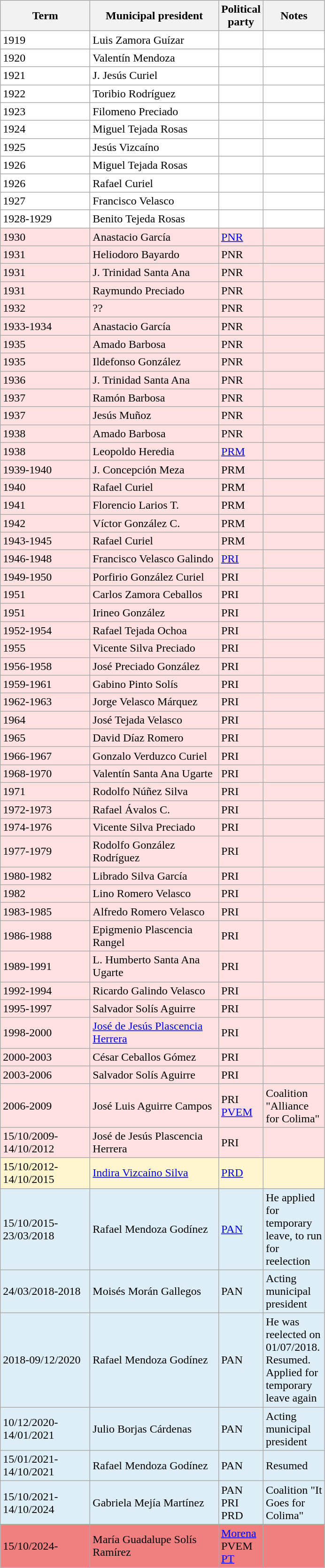<table class=wikitable>
<tr>
<th width=120px>Term</th>
<th width=175px>Municipal president</th>
<th width=30px>Political party</th>
<th width=80px>Notes</th>
</tr>
<tr style="background:#ffffff">
<td>1919</td>
<td>Luis Zamora Guízar</td>
<td></td>
<td></td>
</tr>
<tr style="background:#ffffff">
<td>1920</td>
<td>Valentín Mendoza</td>
<td></td>
<td></td>
</tr>
<tr style="background:#ffffff">
<td>1921</td>
<td>J. Jesús Curiel</td>
<td></td>
<td></td>
</tr>
<tr style="background:#ffffff">
<td>1922</td>
<td>Toribio Rodríguez</td>
<td></td>
<td></td>
</tr>
<tr style="background:#ffffff">
<td>1923</td>
<td>Filomeno Preciado</td>
<td></td>
<td></td>
</tr>
<tr style="background:#ffffff">
<td>1924</td>
<td>Miguel Tejada Rosas</td>
<td></td>
<td></td>
</tr>
<tr style="background:#ffffff">
<td>1925</td>
<td>Jesús Vizcaíno</td>
<td></td>
<td></td>
</tr>
<tr style="background:#ffffff">
<td>1926</td>
<td>Miguel Tejada Rosas</td>
<td></td>
<td></td>
</tr>
<tr style="background:#ffffff">
<td>1926</td>
<td>Rafael Curiel</td>
<td></td>
<td></td>
</tr>
<tr style="background:#ffffff">
<td>1927</td>
<td>Francisco Velasco</td>
<td></td>
<td></td>
</tr>
<tr style="background:#ffffff">
<td>1928-1929</td>
<td>Benito Tejeda Rosas</td>
<td></td>
<td></td>
</tr>
<tr style="background:#ffe1e1">
<td>1930</td>
<td>Anastacio García</td>
<td><a href='#'>PNR</a> </td>
<td></td>
</tr>
<tr style="background:#ffe1e1">
<td>1931</td>
<td>Heliodoro Bayardo</td>
<td>PNR </td>
<td></td>
</tr>
<tr style="background:#ffe1e1">
<td>1931</td>
<td>J. Trinidad Santa Ana</td>
<td>PNR </td>
<td></td>
</tr>
<tr style="background:#ffe1e1">
<td>1931</td>
<td>Raymundo Preciado</td>
<td>PNR </td>
<td></td>
</tr>
<tr style="background:#ffe1e1">
<td>1932</td>
<td>??</td>
<td>PNR </td>
<td></td>
</tr>
<tr style="background:#ffe1e1">
<td>1933-1934</td>
<td>Anastacio García</td>
<td>PNR </td>
<td></td>
</tr>
<tr style="background:#ffe1e1">
<td>1935</td>
<td>Amado Barbosa</td>
<td>PNR </td>
<td></td>
</tr>
<tr style="background:#ffe1e1">
<td>1935</td>
<td>Ildefonso González</td>
<td>PNR </td>
<td></td>
</tr>
<tr style="background:#ffe1e1">
<td>1936</td>
<td>J. Trinidad Santa Ana</td>
<td>PNR </td>
<td></td>
</tr>
<tr style="background:#ffe1e1">
<td>1937</td>
<td>Ramón Barbosa</td>
<td>PNR </td>
<td></td>
</tr>
<tr style="background:#ffe1e1">
<td>1937</td>
<td>Jesús Muñoz</td>
<td>PNR </td>
<td></td>
</tr>
<tr style="background:#ffe1e1">
<td>1938</td>
<td>Amado Barbosa</td>
<td>PNR </td>
<td></td>
</tr>
<tr style="background:#ffe1e1">
<td>1938</td>
<td>Leopoldo Heredia</td>
<td><a href='#'>PRM</a> </td>
<td></td>
</tr>
<tr style="background:#ffe1e1">
<td>1939-1940</td>
<td>J. Concepción Meza</td>
<td>PRM </td>
<td></td>
</tr>
<tr style="background:#ffe1e1">
<td>1940</td>
<td>Rafael Curiel</td>
<td>PRM </td>
<td></td>
</tr>
<tr style="background:#ffe1e1">
<td>1941</td>
<td>Florencio Larios T.</td>
<td>PRM </td>
<td></td>
</tr>
<tr style="background:#ffe1e1">
<td>1942</td>
<td>Víctor González C.</td>
<td>PRM </td>
<td></td>
</tr>
<tr style="background:#ffe1e1">
<td>1943-1945</td>
<td>Rafael Curiel</td>
<td>PRM </td>
<td></td>
</tr>
<tr style="background:#ffe1e1">
<td>1946-1948</td>
<td>Francisco Velasco Galindo</td>
<td><a href='#'>PRI</a> </td>
<td></td>
</tr>
<tr style="background:#ffe1e1">
<td>1949-1950</td>
<td>Porfirio González Curiel</td>
<td>PRI </td>
<td></td>
</tr>
<tr style="background:#ffe1e1">
<td>1951</td>
<td>Carlos Zamora Ceballos</td>
<td>PRI </td>
<td></td>
</tr>
<tr style="background:#ffe1e1">
<td>1951</td>
<td>Irineo González</td>
<td>PRI </td>
<td></td>
</tr>
<tr style="background:#ffe1e1">
<td>1952-1954</td>
<td>Rafael Tejada Ochoa</td>
<td>PRI </td>
<td></td>
</tr>
<tr style="background:#ffe1e1">
<td>1955</td>
<td>Vicente Silva Preciado</td>
<td>PRI </td>
<td></td>
</tr>
<tr style="background:#ffe1e1">
<td>1956-1958</td>
<td>José Preciado González</td>
<td>PRI </td>
<td></td>
</tr>
<tr style="background:#ffe1e1">
<td>1959-1961</td>
<td>Gabino Pinto Solís</td>
<td>PRI </td>
<td></td>
</tr>
<tr style="background:#ffe1e1">
<td>1962-1963</td>
<td>Jorge Velasco Márquez</td>
<td>PRI </td>
<td></td>
</tr>
<tr style="background:#ffe1e1">
<td>1964</td>
<td>José Tejada Velasco</td>
<td>PRI </td>
<td></td>
</tr>
<tr style="background:#ffe1e1">
<td>1965</td>
<td>David Díaz Romero</td>
<td>PRI </td>
<td></td>
</tr>
<tr style="background:#ffe1e1">
<td>1966-1967</td>
<td>Gonzalo Verduzco Curiel</td>
<td>PRI </td>
<td></td>
</tr>
<tr style="background:#ffe1e1">
<td>1968-1970</td>
<td>Valentín Santa Ana Ugarte</td>
<td>PRI </td>
<td></td>
</tr>
<tr style="background:#ffe1e1">
<td>1971</td>
<td>Rodolfo Núñez Silva</td>
<td>PRI </td>
<td></td>
</tr>
<tr style="background:#ffe1e1">
<td>1972-1973</td>
<td>Rafael Ávalos C.</td>
<td>PRI </td>
<td></td>
</tr>
<tr style="background:#ffe1e1">
<td>1974-1976</td>
<td>Vicente Silva Preciado</td>
<td>PRI </td>
<td></td>
</tr>
<tr style="background:#ffe1e1">
<td>1977-1979</td>
<td>Rodolfo González Rodríguez</td>
<td>PRI </td>
<td></td>
</tr>
<tr style="background:#ffe1e1">
<td>1980-1982</td>
<td>Librado Silva García</td>
<td>PRI </td>
<td></td>
</tr>
<tr style="background:#ffe1e1">
<td>1982</td>
<td>Lino Romero Velasco</td>
<td>PRI </td>
<td></td>
</tr>
<tr style="background:#ffe1e1">
<td>1983-1985</td>
<td>Alfredo Romero Velasco</td>
<td>PRI </td>
<td></td>
</tr>
<tr style="background:#ffe1e1">
<td>1986-1988</td>
<td>Epigmenio Plascencia Rangel</td>
<td>PRI </td>
<td></td>
</tr>
<tr style="background:#ffe1e1">
<td>1989-1991</td>
<td>L. Humberto Santa Ana Ugarte</td>
<td>PRI </td>
<td></td>
</tr>
<tr style="background:#ffe1e1">
<td>1992-1994</td>
<td>Ricardo Galindo Velasco</td>
<td>PRI </td>
<td></td>
</tr>
<tr style="background:#ffe1e1">
<td>1995-1997</td>
<td>Salvador Solís Aguirre</td>
<td>PRI </td>
<td></td>
</tr>
<tr style="background:#ffe1e1">
<td>1998-2000</td>
<td><a href='#'>José de Jesús Plascencia Herrera</a></td>
<td>PRI </td>
<td></td>
</tr>
<tr style="background:#ffe1e1">
<td>2000-2003</td>
<td>César Ceballos Gómez</td>
<td>PRI </td>
<td></td>
</tr>
<tr style="background:#ffe1e1">
<td>2003-2006</td>
<td>Salvador Solís Aguirre</td>
<td>PRI </td>
<td></td>
</tr>
<tr style="background:#ffe1e1">
<td>2006-2009</td>
<td>José Luis Aguirre Campos</td>
<td>PRI <br> <a href='#'>PVEM</a> </td>
<td>Coalition "Alliance for Colima"</td>
</tr>
<tr style="background:#ffe1e1">
<td>15/10/2009-14/10/2012</td>
<td>José de Jesús Plascencia Herrera</td>
<td>PRI </td>
<td></td>
</tr>
<tr style="background:#fff6d0">
<td>15/10/2012-14/10/2015</td>
<td><a href='#'>Indira Vizcaíno Silva</a></td>
<td><a href='#'>PRD</a> </td>
<td></td>
</tr>
<tr style="background:#ddeef6">
<td>15/10/2015-23/03/2018</td>
<td>Rafael Mendoza Godínez</td>
<td><a href='#'>PAN</a> </td>
<td>He applied for temporary leave, to run for reelection</td>
</tr>
<tr style="background:#ddeef6">
<td>24/03/2018-2018</td>
<td>Moisés Morán Gallegos</td>
<td>PAN </td>
<td>Acting municipal president</td>
</tr>
<tr style="background:#ddeef6">
<td>2018-09/12/2020</td>
<td>Rafael Mendoza Godínez</td>
<td>PAN </td>
<td>He was reelected on 01/07/2018. Resumed. Applied for temporary leave again</td>
</tr>
<tr style="background:#ddeef6">
<td>10/12/2020-14/01/2021</td>
<td>Julio Borjas Cárdenas</td>
<td>PAN </td>
<td>Acting municipal president</td>
</tr>
<tr style="background:#ddeef6">
<td>15/01/2021-14/10/2021</td>
<td>Rafael Mendoza Godínez</td>
<td>PAN </td>
<td>Resumed</td>
</tr>
<tr style="background:#ddeef6">
<td>15/10/2021-14/10/2024</td>
<td>Gabriela Mejía Martínez</td>
<td>PAN <br> PRI <br> PRD </td>
<td>Coalition "It Goes for Colima"</td>
</tr>
<tr style="background:#f08080">
<td>15/10/2024-</td>
<td>María Guadalupe Solís Ramírez</td>
<td><a href='#'>Morena</a> <br> PVEM <br> <a href='#'>PT</a> </td>
<td></td>
</tr>
</table>
